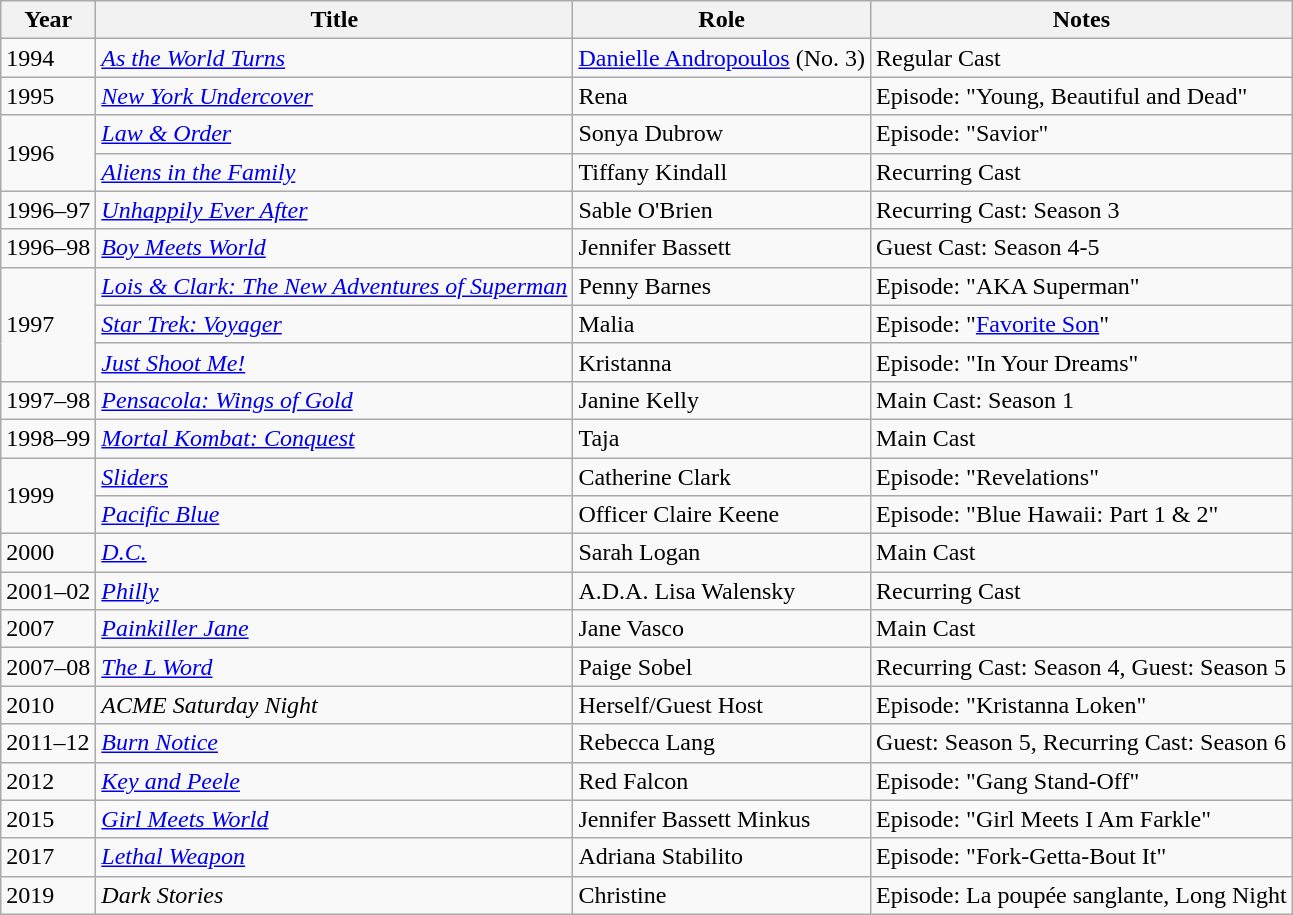<table class = "wikitable sortable">
<tr>
<th>Year</th>
<th>Title</th>
<th>Role</th>
<th>Notes</th>
</tr>
<tr>
<td>1994</td>
<td><em><a href='#'>As the World Turns</a></em></td>
<td><a href='#'>Danielle Andropoulos</a> (No. 3)</td>
<td>Regular Cast</td>
</tr>
<tr>
<td>1995</td>
<td><em><a href='#'>New York Undercover</a></em></td>
<td>Rena</td>
<td>Episode: "Young, Beautiful and Dead"</td>
</tr>
<tr>
<td rowspan="2">1996</td>
<td><em><a href='#'>Law & Order</a></em></td>
<td>Sonya Dubrow</td>
<td>Episode: "Savior"</td>
</tr>
<tr>
<td><em><a href='#'>Aliens in the Family</a></em></td>
<td>Tiffany Kindall</td>
<td>Recurring Cast</td>
</tr>
<tr>
<td>1996–97</td>
<td><em><a href='#'>Unhappily Ever After</a></em></td>
<td>Sable O'Brien</td>
<td>Recurring Cast: Season 3</td>
</tr>
<tr>
<td>1996–98</td>
<td><em><a href='#'>Boy Meets World</a></em></td>
<td>Jennifer Bassett</td>
<td>Guest Cast: Season 4-5</td>
</tr>
<tr>
<td rowspan="3">1997</td>
<td><em><a href='#'>Lois & Clark: The New Adventures of Superman</a></em></td>
<td>Penny Barnes</td>
<td>Episode: "AKA Superman"</td>
</tr>
<tr>
<td><em><a href='#'>Star Trek: Voyager</a></em></td>
<td>Malia</td>
<td>Episode: "<a href='#'>Favorite Son</a>"</td>
</tr>
<tr>
<td><em><a href='#'>Just Shoot Me!</a></em></td>
<td>Kristanna</td>
<td>Episode: "In Your Dreams"</td>
</tr>
<tr>
<td>1997–98</td>
<td><em><a href='#'>Pensacola: Wings of Gold</a></em></td>
<td>Janine Kelly</td>
<td>Main Cast: Season 1</td>
</tr>
<tr>
<td>1998–99</td>
<td><em><a href='#'>Mortal Kombat: Conquest</a></em></td>
<td>Taja</td>
<td>Main Cast</td>
</tr>
<tr>
<td rowspan="2">1999</td>
<td><em><a href='#'>Sliders</a></em></td>
<td>Catherine Clark</td>
<td>Episode: "Revelations"</td>
</tr>
<tr>
<td><em><a href='#'>Pacific Blue</a></em></td>
<td>Officer Claire Keene</td>
<td>Episode: "Blue Hawaii: Part 1 & 2"</td>
</tr>
<tr>
<td>2000</td>
<td><em><a href='#'>D.C.</a></em></td>
<td>Sarah Logan</td>
<td>Main Cast</td>
</tr>
<tr>
<td>2001–02</td>
<td><em><a href='#'>Philly</a></em></td>
<td>A.D.A. Lisa Walensky</td>
<td>Recurring Cast</td>
</tr>
<tr>
<td>2007</td>
<td><em><a href='#'>Painkiller Jane</a></em></td>
<td>Jane Vasco</td>
<td>Main Cast</td>
</tr>
<tr>
<td>2007–08</td>
<td><em><a href='#'>The L Word</a></em></td>
<td>Paige Sobel</td>
<td>Recurring Cast: Season 4, Guest: Season 5</td>
</tr>
<tr>
<td>2010</td>
<td><em>ACME Saturday Night</em></td>
<td>Herself/Guest Host</td>
<td>Episode: "Kristanna Loken"</td>
</tr>
<tr>
<td>2011–12</td>
<td><em><a href='#'>Burn Notice</a></em></td>
<td>Rebecca Lang</td>
<td>Guest: Season 5, Recurring Cast: Season 6</td>
</tr>
<tr>
<td>2012</td>
<td><em><a href='#'>Key and Peele</a></em></td>
<td>Red Falcon</td>
<td>Episode: "Gang Stand-Off"</td>
</tr>
<tr>
<td>2015</td>
<td><em><a href='#'>Girl Meets World</a></em></td>
<td>Jennifer Bassett Minkus</td>
<td>Episode: "Girl Meets I Am Farkle"</td>
</tr>
<tr>
<td>2017</td>
<td><em><a href='#'>Lethal Weapon</a></em></td>
<td>Adriana Stabilito</td>
<td>Episode: "Fork-Getta-Bout It"</td>
</tr>
<tr>
<td>2019</td>
<td><em>Dark Stories</em></td>
<td>Christine</td>
<td>Episode: La poupée sanglante, Long Night</td>
</tr>
</table>
